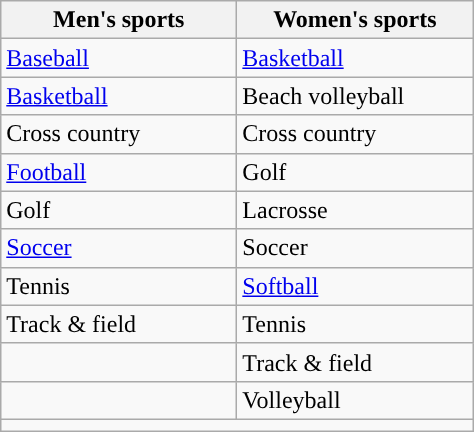<table class="wikitable" style=" ">
<tr>
<th width=150px>Men's sports</th>
<th width=150px>Women's sports</th>
</tr>
<tr>
<td><a href='#'>Baseball</a></td>
<td><a href='#'>Basketball</a></td>
</tr>
<tr>
<td><a href='#'>Basketball</a></td>
<td>Beach volleyball</td>
</tr>
<tr>
<td>Cross country</td>
<td>Cross country</td>
</tr>
<tr>
<td><a href='#'>Football</a></td>
<td>Golf</td>
</tr>
<tr>
<td>Golf</td>
<td>Lacrosse</td>
</tr>
<tr>
<td><a href='#'>Soccer</a></td>
<td>Soccer</td>
</tr>
<tr>
<td>Tennis</td>
<td><a href='#'>Softball</a></td>
</tr>
<tr>
<td>Track & field</td>
<td>Tennis</td>
</tr>
<tr>
<td></td>
<td>Track & field</td>
</tr>
<tr>
<td></td>
<td>Volleyball</td>
</tr>
<tr>
<td colspan="2"></td>
</tr>
</table>
